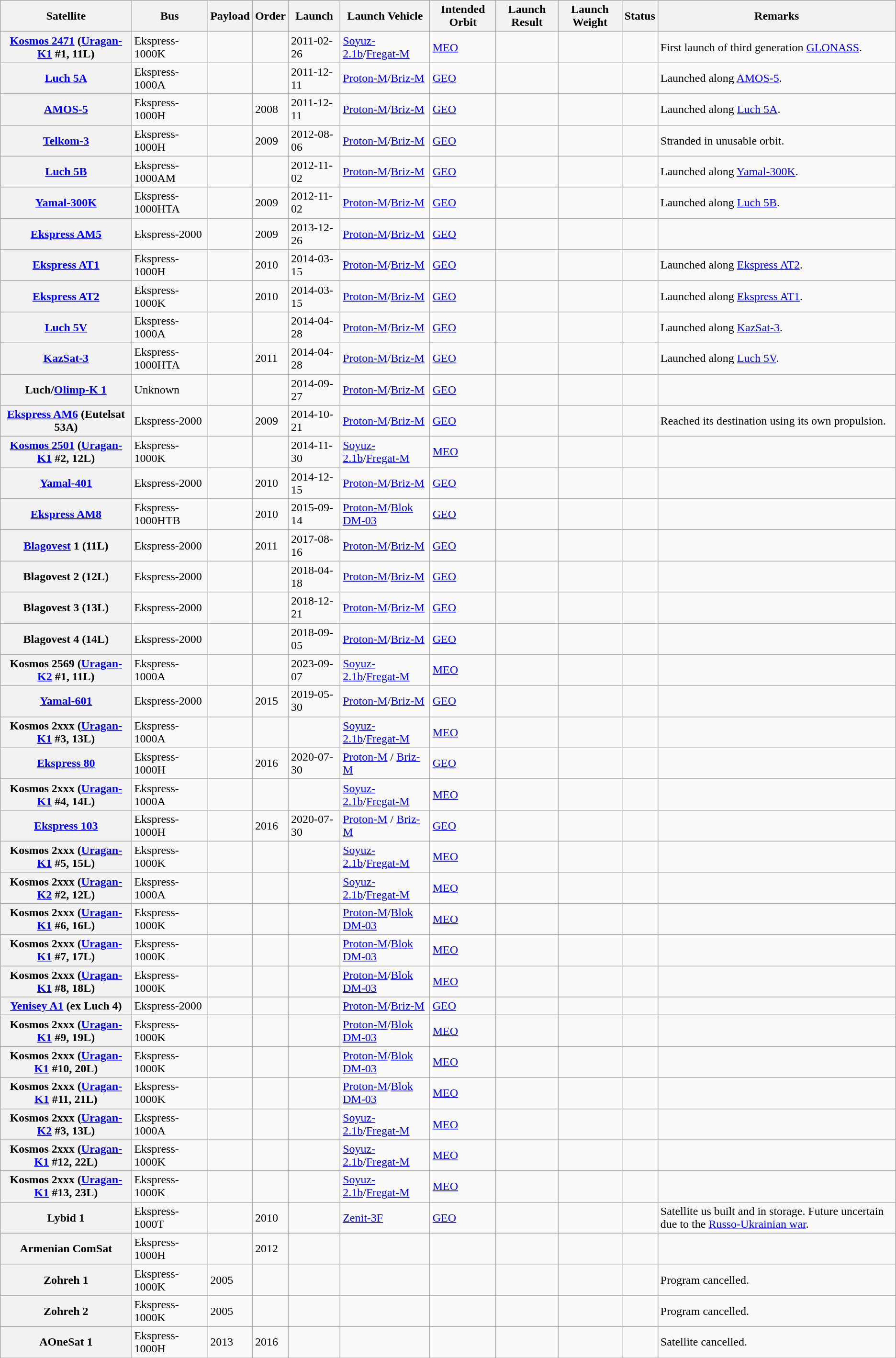<table class="wikitable sortable mw-collapsible">
<tr>
<th>Satellite</th>
<th>Bus</th>
<th>Payload</th>
<th>Order</th>
<th>Launch</th>
<th>Launch Vehicle</th>
<th>Intended Orbit</th>
<th>Launch Result</th>
<th>Launch Weight</th>
<th>Status</th>
<th>Remarks</th>
</tr>
<tr>
<th><a href='#'>Kosmos 2471</a> (<a href='#'>Uragan-K1</a>  #1, 11L)</th>
<td>Ekspress-1000K</td>
<td></td>
<td></td>
<td>2011-02-26</td>
<td><a href='#'>Soyuz-2.1b</a>/<a href='#'>Fregat-M</a></td>
<td><a href='#'>MEO</a></td>
<td></td>
<td></td>
<td></td>
<td>First launch of third generation <a href='#'>GLONASS</a>.</td>
</tr>
<tr>
<th><a href='#'>Luch 5A</a></th>
<td>Ekspress-1000A</td>
<td></td>
<td></td>
<td>2011-12-11</td>
<td><a href='#'>Proton-M</a>/<a href='#'>Briz-M</a></td>
<td><a href='#'>GEO</a></td>
<td></td>
<td></td>
<td></td>
<td>Launched along <a href='#'>AMOS-5</a>.</td>
</tr>
<tr>
<th><a href='#'>AMOS-5</a></th>
<td>Ekspress-1000H</td>
<td></td>
<td>2008</td>
<td>2011-12-11</td>
<td><a href='#'>Proton-M</a>/<a href='#'>Briz-M</a></td>
<td><a href='#'>GEO</a></td>
<td></td>
<td></td>
<td></td>
<td>Launched along <a href='#'>Luch 5A</a>.</td>
</tr>
<tr>
<th><a href='#'>Telkom-3</a></th>
<td>Ekspress-1000H</td>
<td></td>
<td>2009</td>
<td>2012-08-06</td>
<td><a href='#'>Proton-M</a>/<a href='#'>Briz-M</a></td>
<td><a href='#'>GEO</a></td>
<td></td>
<td></td>
<td></td>
<td>Stranded in unusable orbit.</td>
</tr>
<tr>
<th><a href='#'>Luch 5B</a></th>
<td>Ekspress-1000AM</td>
<td></td>
<td></td>
<td>2012-11-02</td>
<td><a href='#'>Proton-M</a>/<a href='#'>Briz-M</a></td>
<td><a href='#'>GEO</a></td>
<td></td>
<td></td>
<td></td>
<td>Launched along <a href='#'>Yamal-300K</a>.</td>
</tr>
<tr>
<th><a href='#'>Yamal-300K</a></th>
<td>Ekspress-1000HTA</td>
<td></td>
<td>2009</td>
<td>2012-11-02</td>
<td><a href='#'>Proton-M</a>/<a href='#'>Briz-M</a></td>
<td><a href='#'>GEO</a></td>
<td></td>
<td></td>
<td></td>
<td>Launched along <a href='#'>Luch 5B</a>.</td>
</tr>
<tr>
<th><a href='#'>Ekspress AM5</a></th>
<td>Ekspress-2000</td>
<td></td>
<td>2009</td>
<td>2013-12-26</td>
<td><a href='#'>Proton-M</a>/<a href='#'>Briz-M</a></td>
<td><a href='#'>GEO</a></td>
<td></td>
<td></td>
<td></td>
<td></td>
</tr>
<tr>
<th><a href='#'>Ekspress AT1</a></th>
<td>Ekspress-1000H</td>
<td></td>
<td>2010</td>
<td>2014-03-15</td>
<td><a href='#'>Proton-M</a>/<a href='#'>Briz-M</a></td>
<td><a href='#'>GEO</a></td>
<td></td>
<td></td>
<td></td>
<td>Launched along <a href='#'>Ekspress AT2</a>.</td>
</tr>
<tr>
<th><a href='#'>Ekspress AT2</a></th>
<td>Ekspress-1000K</td>
<td></td>
<td>2010</td>
<td>2014-03-15</td>
<td><a href='#'>Proton-M</a>/<a href='#'>Briz-M</a></td>
<td><a href='#'>GEO</a></td>
<td></td>
<td></td>
<td></td>
<td>Launched along <a href='#'>Ekspress AT1</a>.</td>
</tr>
<tr>
<th><a href='#'>Luch 5V</a></th>
<td>Ekspress-1000A</td>
<td></td>
<td></td>
<td>2014-04-28</td>
<td><a href='#'>Proton-M</a>/<a href='#'>Briz-M</a></td>
<td><a href='#'>GEO</a></td>
<td></td>
<td></td>
<td></td>
<td>Launched along <a href='#'>KazSat-3</a>.</td>
</tr>
<tr>
<th><a href='#'>KazSat-3</a></th>
<td>Ekspress-1000HTA</td>
<td></td>
<td>2011</td>
<td>2014-04-28</td>
<td><a href='#'>Proton-M</a>/<a href='#'>Briz-M</a></td>
<td><a href='#'>GEO</a></td>
<td></td>
<td></td>
<td></td>
<td>Launched along <a href='#'>Luch 5V</a>.</td>
</tr>
<tr>
<th>Luch/<a href='#'>Olimp-K 1</a></th>
<td>Unknown</td>
<td></td>
<td></td>
<td>2014-09-27</td>
<td><a href='#'>Proton-M</a>/<a href='#'>Briz-M</a></td>
<td><a href='#'>GEO</a></td>
<td></td>
<td></td>
<td></td>
<td></td>
</tr>
<tr>
<th><a href='#'>Ekspress AM6</a> (Eutelsat 53A)</th>
<td>Ekspress-2000</td>
<td></td>
<td>2009</td>
<td>2014-10-21</td>
<td><a href='#'>Proton-M</a>/<a href='#'>Briz-M</a></td>
<td><a href='#'>GEO</a></td>
<td></td>
<td></td>
<td></td>
<td>Reached its destination using its own propulsion.</td>
</tr>
<tr>
<th><a href='#'>Kosmos 2501</a> (<a href='#'>Uragan-K1</a> #2, 12L)</th>
<td>Ekspress-1000K</td>
<td></td>
<td></td>
<td>2014-11-30</td>
<td><a href='#'>Soyuz-2.1b</a>/<a href='#'>Fregat-M</a></td>
<td><a href='#'>MEO</a></td>
<td></td>
<td></td>
<td></td>
<td></td>
</tr>
<tr>
<th><a href='#'>Yamal-401</a></th>
<td>Ekspress-2000</td>
<td></td>
<td>2010</td>
<td>2014-12-15</td>
<td><a href='#'>Proton-M</a>/<a href='#'>Briz-M</a></td>
<td><a href='#'>GEO</a></td>
<td></td>
<td></td>
<td></td>
<td></td>
</tr>
<tr>
<th><a href='#'>Ekspress AM8</a></th>
<td>Ekspress-1000HTB</td>
<td></td>
<td>2010</td>
<td>2015-09-14</td>
<td><a href='#'>Proton-M</a>/<a href='#'>Blok DM-03</a></td>
<td><a href='#'>GEO</a></td>
<td></td>
<td></td>
<td></td>
<td></td>
</tr>
<tr>
<th><a href='#'>Blagovest</a> 1 (11L)</th>
<td>Ekspress-2000</td>
<td></td>
<td>2011</td>
<td>2017-08-16</td>
<td><a href='#'>Proton-M</a>/<a href='#'>Briz-M</a></td>
<td><a href='#'>GEO</a></td>
<td></td>
<td></td>
<td></td>
<td></td>
</tr>
<tr>
<th>Blagovest 2 (12L)</th>
<td>Ekspress-2000</td>
<td></td>
<td></td>
<td>2018-04-18</td>
<td><a href='#'>Proton-M</a>/<a href='#'>Briz-M</a></td>
<td><a href='#'>GEO</a></td>
<td></td>
<td></td>
<td></td>
<td></td>
</tr>
<tr>
<th>Blagovest 3 (13L)</th>
<td>Ekspress-2000</td>
<td></td>
<td></td>
<td>2018-12-21</td>
<td><a href='#'>Proton-M</a>/<a href='#'>Briz-M</a></td>
<td><a href='#'>GEO</a></td>
<td></td>
<td></td>
<td></td>
<td></td>
</tr>
<tr>
<th>Blagovest 4 (14L)</th>
<td>Ekspress-2000</td>
<td></td>
<td></td>
<td>2018-09-05</td>
<td><a href='#'>Proton-M</a>/<a href='#'>Briz-M</a></td>
<td><a href='#'>GEO</a></td>
<td></td>
<td></td>
<td></td>
<td></td>
</tr>
<tr>
<th>Kosmos 2569 (<a href='#'>Uragan-K2</a> #1, 11L)</th>
<td>Ekspress-1000A</td>
<td></td>
<td></td>
<td>2023-09-07</td>
<td><a href='#'>Soyuz-2.1b</a>/<a href='#'>Fregat-M</a></td>
<td><a href='#'>MEO</a></td>
<td></td>
<td></td>
<td></td>
<td></td>
</tr>
<tr>
<th><a href='#'>Yamal-601</a></th>
<td>Ekspress-2000</td>
<td></td>
<td>2015</td>
<td>2019-05-30</td>
<td><a href='#'>Proton-M</a>/<a href='#'>Briz-M</a></td>
<td><a href='#'>GEO</a></td>
<td></td>
<td></td>
<td></td>
<td></td>
</tr>
<tr>
<th>Kosmos 2xxx (<a href='#'>Uragan-K1</a> #3, 13L)</th>
<td>Ekspress-1000A</td>
<td></td>
<td></td>
<td></td>
<td><a href='#'>Soyuz-2.1b</a>/<a href='#'>Fregat-M</a></td>
<td><a href='#'>MEO</a></td>
<td></td>
<td></td>
<td></td>
<td></td>
</tr>
<tr>
<th><a href='#'>Ekspress 80</a></th>
<td>Ekspress-1000H</td>
<td></td>
<td>2016</td>
<td>2020-07-30</td>
<td><a href='#'>Proton-M</a> / <a href='#'>Briz-M</a></td>
<td><a href='#'>GEO</a></td>
<td></td>
<td></td>
<td></td>
<td></td>
</tr>
<tr>
<th>Kosmos 2xxx (<a href='#'>Uragan-K1</a> #4, 14L)</th>
<td>Ekspress-1000A</td>
<td></td>
<td></td>
<td></td>
<td><a href='#'>Soyuz-2.1b</a>/<a href='#'>Fregat-M</a></td>
<td><a href='#'>MEO</a></td>
<td></td>
<td></td>
<td></td>
<td></td>
</tr>
<tr>
<th><a href='#'>Ekspress 103</a></th>
<td>Ekspress-1000H</td>
<td></td>
<td>2016</td>
<td>2020-07-30</td>
<td><a href='#'>Proton-M</a> / <a href='#'>Briz-M</a></td>
<td><a href='#'>GEO</a></td>
<td></td>
<td></td>
<td></td>
<td></td>
</tr>
<tr>
<th>Kosmos 2xxx (<a href='#'>Uragan-K1</a> #5, 15L)</th>
<td>Ekspress-1000K</td>
<td></td>
<td></td>
<td></td>
<td><a href='#'>Soyuz-2.1b</a>/<a href='#'>Fregat-M</a></td>
<td><a href='#'>MEO</a></td>
<td></td>
<td></td>
<td></td>
<td></td>
</tr>
<tr>
<th>Kosmos 2xxx (<a href='#'>Uragan-K2</a> #2, 12L)</th>
<td>Ekspress-1000A</td>
<td></td>
<td></td>
<td></td>
<td><a href='#'>Soyuz-2.1b</a>/<a href='#'>Fregat-M</a></td>
<td><a href='#'>MEO</a></td>
<td></td>
<td></td>
<td></td>
<td></td>
</tr>
<tr>
<th>Kosmos 2xxx (<a href='#'>Uragan-K1</a> #6, 16L)</th>
<td>Ekspress-1000K</td>
<td></td>
<td></td>
<td></td>
<td><a href='#'>Proton-M</a>/<a href='#'>Blok DM-03</a></td>
<td><a href='#'>MEO</a></td>
<td></td>
<td></td>
<td></td>
<td></td>
</tr>
<tr>
<th>Kosmos 2xxx (<a href='#'>Uragan-K1</a> #7, 17L)</th>
<td>Ekspress-1000K</td>
<td></td>
<td></td>
<td></td>
<td><a href='#'>Proton-M</a>/<a href='#'>Blok DM-03</a></td>
<td><a href='#'>MEO</a></td>
<td></td>
<td></td>
<td></td>
<td></td>
</tr>
<tr>
<th>Kosmos 2xxx (<a href='#'>Uragan-K1</a> #8, 18L)</th>
<td>Ekspress-1000K</td>
<td></td>
<td></td>
<td></td>
<td><a href='#'>Proton-M</a>/<a href='#'>Blok DM-03</a></td>
<td><a href='#'>MEO</a></td>
<td></td>
<td></td>
<td></td>
<td></td>
</tr>
<tr>
<th><a href='#'>Yenisey A1</a> (ex Luch 4)</th>
<td>Ekspress-2000</td>
<td></td>
<td></td>
<td></td>
<td><a href='#'>Proton-M</a>/<a href='#'>Briz-M</a></td>
<td><a href='#'>GEO</a></td>
<td></td>
<td></td>
<td></td>
<td></td>
</tr>
<tr>
<th>Kosmos 2xxx (<a href='#'>Uragan-K1</a> #9, 19L)</th>
<td>Ekspress-1000K</td>
<td></td>
<td></td>
<td></td>
<td><a href='#'>Proton-M</a>/<a href='#'>Blok DM-03</a></td>
<td><a href='#'>MEO</a></td>
<td></td>
<td></td>
<td></td>
<td></td>
</tr>
<tr>
<th>Kosmos 2xxx (<a href='#'>Uragan-K1</a> #10, 20L)</th>
<td>Ekspress-1000K</td>
<td></td>
<td></td>
<td></td>
<td><a href='#'>Proton-M</a>/<a href='#'>Blok DM-03</a></td>
<td><a href='#'>MEO</a></td>
<td></td>
<td></td>
<td></td>
<td></td>
</tr>
<tr>
<th>Kosmos 2xxx (<a href='#'>Uragan-K1</a> #11, 21L)</th>
<td>Ekspress-1000K</td>
<td></td>
<td></td>
<td></td>
<td><a href='#'>Proton-M</a>/<a href='#'>Blok DM-03</a></td>
<td><a href='#'>MEO</a></td>
<td></td>
<td></td>
<td></td>
<td></td>
</tr>
<tr>
<th>Kosmos 2xxx (<a href='#'>Uragan-K2</a> #3, 13L)</th>
<td>Ekspress-1000A</td>
<td></td>
<td></td>
<td></td>
<td><a href='#'>Soyuz-2.1b</a>/<a href='#'>Fregat-M</a></td>
<td><a href='#'>MEO</a></td>
<td></td>
<td></td>
<td></td>
<td></td>
</tr>
<tr>
<th>Kosmos 2xxx (<a href='#'>Uragan-K1</a> #12, 22L)</th>
<td>Ekspress-1000K</td>
<td></td>
<td></td>
<td></td>
<td><a href='#'>Soyuz-2.1b</a>/<a href='#'>Fregat-M</a></td>
<td><a href='#'>MEO</a></td>
<td></td>
<td></td>
<td></td>
<td></td>
</tr>
<tr>
<th>Kosmos 2xxx (<a href='#'>Uragan-K1</a> #13, 23L)</th>
<td>Ekspress-1000K</td>
<td></td>
<td></td>
<td></td>
<td><a href='#'>Soyuz-2.1b</a>/<a href='#'>Fregat-M</a></td>
<td><a href='#'>MEO</a></td>
<td></td>
<td></td>
<td></td>
<td></td>
</tr>
<tr>
<th>Lybid 1</th>
<td>Ekspress-1000T</td>
<td></td>
<td>2010</td>
<td></td>
<td><a href='#'>Zenit-3F</a></td>
<td><a href='#'>GEO</a></td>
<td></td>
<td></td>
<td></td>
<td>Satellite us built and in storage. Future uncertain due to the <a href='#'>Russo-Ukrainian war</a>.</td>
</tr>
<tr>
<th>Armenian ComSat</th>
<td>Ekspress-1000H</td>
<td></td>
<td>2012</td>
<td></td>
<td></td>
<td></td>
<td></td>
<td></td>
<td></td>
<td></td>
</tr>
<tr>
<th>Zohreh 1</th>
<td>Ekspress-1000K</td>
<td>2005</td>
<td></td>
<td></td>
<td></td>
<td></td>
<td></td>
<td></td>
<td></td>
<td>Program cancelled.</td>
</tr>
<tr>
<th>Zohreh 2</th>
<td>Ekspress-1000K</td>
<td>2005</td>
<td></td>
<td></td>
<td></td>
<td></td>
<td></td>
<td></td>
<td></td>
<td>Program cancelled.</td>
</tr>
<tr>
<th>AOneSat 1</th>
<td>Ekspress-1000H</td>
<td>2013</td>
<td>2016</td>
<td></td>
<td></td>
<td></td>
<td></td>
<td></td>
<td></td>
<td>Satellite cancelled.</td>
</tr>
<tr>
</tr>
</table>
